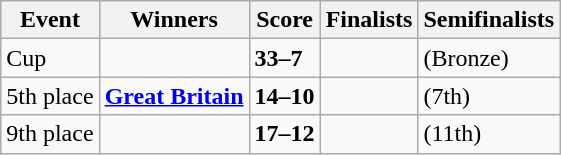<table class="wikitable">
<tr>
<th>Event</th>
<th>Winners</th>
<th>Score</th>
<th>Finalists</th>
<th>Semifinalists</th>
</tr>
<tr>
<td>Cup</td>
<td><strong></strong></td>
<td><strong>33–7</strong></td>
<td></td>
<td> (Bronze)<br></td>
</tr>
<tr>
<td>5th place</td>
<td><strong> <a href='#'>Great Britain</a></strong></td>
<td><strong>14–10</strong></td>
<td></td>
<td> (7th)<br></td>
</tr>
<tr>
<td>9th place</td>
<td><strong></strong></td>
<td><strong>17–12</strong></td>
<td></td>
<td> (11th)<br></td>
</tr>
</table>
